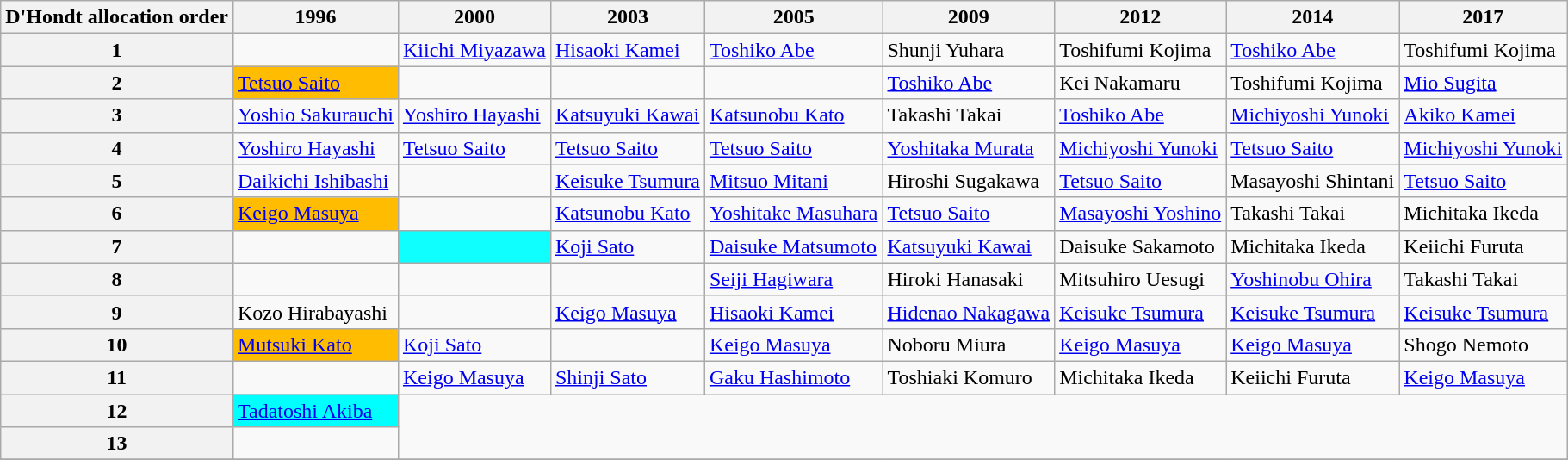<table class="wikitable">
<tr>
<th>D'Hondt allocation order</th>
<th>1996</th>
<th>2000</th>
<th>2003</th>
<th>2005</th>
<th>2009</th>
<th>2012</th>
<th>2014</th>
<th>2017</th>
</tr>
<tr>
<th>1</th>
<td></td>
<td><a href='#'>Kiichi Miyazawa</a></td>
<td><a href='#'>Hisaoki Kamei</a></td>
<td><a href='#'>Toshiko Abe</a></td>
<td>Shunji Yuhara</td>
<td>Toshifumi Kojima</td>
<td><a href='#'>Toshiko Abe</a></td>
<td>Toshifumi Kojima</td>
</tr>
<tr>
<th>2</th>
<td bgcolor="#FFBC00"><a href='#'>Tetsuo Saito</a></td>
<td></td>
<td></td>
<td></td>
<td><a href='#'>Toshiko Abe</a></td>
<td bgcolor=>Kei Nakamaru</td>
<td>Toshifumi Kojima</td>
<td><a href='#'>Mio Sugita</a></td>
</tr>
<tr>
<th>3</th>
<td><a href='#'>Yoshio Sakurauchi</a></td>
<td><a href='#'>Yoshiro Hayashi</a></td>
<td><a href='#'>Katsuyuki Kawai</a></td>
<td><a href='#'>Katsunobu Kato</a></td>
<td>Takashi Takai</td>
<td><a href='#'>Toshiko Abe</a></td>
<td><a href='#'>Michiyoshi Yunoki</a></td>
<td><a href='#'>Akiko Kamei</a></td>
</tr>
<tr>
<th>4</th>
<td><a href='#'>Yoshiro Hayashi</a></td>
<td><a href='#'>Tetsuo Saito</a></td>
<td><a href='#'>Tetsuo Saito</a></td>
<td><a href='#'>Tetsuo Saito</a></td>
<td><a href='#'>Yoshitaka Murata</a></td>
<td><a href='#'>Michiyoshi Yunoki</a></td>
<td><a href='#'>Tetsuo Saito</a></td>
<td><a href='#'>Michiyoshi Yunoki</a></td>
</tr>
<tr>
<th>5</th>
<td><a href='#'>Daikichi Ishibashi</a></td>
<td></td>
<td><a href='#'>Keisuke Tsumura</a></td>
<td><a href='#'>Mitsuo Mitani</a></td>
<td>Hiroshi Sugakawa</td>
<td><a href='#'>Tetsuo Saito</a></td>
<td>Masayoshi Shintani</td>
<td><a href='#'>Tetsuo Saito</a></td>
</tr>
<tr>
<th>6</th>
<td bgcolor="#FFBC00"><a href='#'>Keigo Masuya</a></td>
<td></td>
<td><a href='#'>Katsunobu Kato</a></td>
<td><a href='#'>Yoshitake Masuhara</a></td>
<td><a href='#'>Tetsuo Saito</a></td>
<td><a href='#'>Masayoshi Yoshino</a></td>
<td bgcolor=>Takashi Takai</td>
<td>Michitaka Ikeda</td>
</tr>
<tr>
<th>7</th>
<td></td>
<td bgcolor="0FFFFF"></td>
<td><a href='#'>Koji Sato</a></td>
<td><a href='#'>Daisuke Matsumoto</a></td>
<td><a href='#'>Katsuyuki Kawai</a></td>
<td bgcolor=>Daisuke Sakamoto</td>
<td>Michitaka Ikeda</td>
<td>Keiichi Furuta</td>
</tr>
<tr>
<th>8</th>
<td></td>
<td></td>
<td></td>
<td><a href='#'>Seiji Hagiwara</a></td>
<td>Hiroki Hanasaki</td>
<td>Mitsuhiro Uesugi</td>
<td><a href='#'>Yoshinobu Ohira</a></td>
<td>Takashi Takai</td>
</tr>
<tr>
<th>9</th>
<td>Kozo Hirabayashi</td>
<td></td>
<td><a href='#'>Keigo Masuya</a></td>
<td bgcolor=><a href='#'>Hisaoki Kamei</a></td>
<td><a href='#'>Hidenao Nakagawa</a></td>
<td><a href='#'>Keisuke Tsumura</a></td>
<td><a href='#'>Keisuke Tsumura</a></td>
<td><a href='#'>Keisuke Tsumura</a></td>
</tr>
<tr>
<th>10</th>
<td bgcolor="#FFBC00"><a href='#'>Mutsuki Kato</a></td>
<td bgcolor=><a href='#'>Koji Sato</a></td>
<td></td>
<td><a href='#'>Keigo Masuya</a></td>
<td>Noboru Miura</td>
<td><a href='#'>Keigo Masuya</a></td>
<td><a href='#'>Keigo Masuya</a></td>
<td>Shogo Nemoto</td>
</tr>
<tr>
<th>11</th>
<td></td>
<td><a href='#'>Keigo Masuya</a></td>
<td><a href='#'>Shinji Sato</a></td>
<td><a href='#'>Gaku Hashimoto</a></td>
<td>Toshiaki Komuro</td>
<td>Michitaka Ikeda</td>
<td>Keiichi Furuta</td>
<td><a href='#'>Keigo Masuya</a></td>
</tr>
<tr>
<th>12</th>
<td bgcolor="#00FFFF"><a href='#'>Tadatoshi Akiba</a></td>
<td rowspan=2" colspan="7"></td>
</tr>
<tr>
<th>13</th>
<td></td>
</tr>
<tr>
</tr>
</table>
